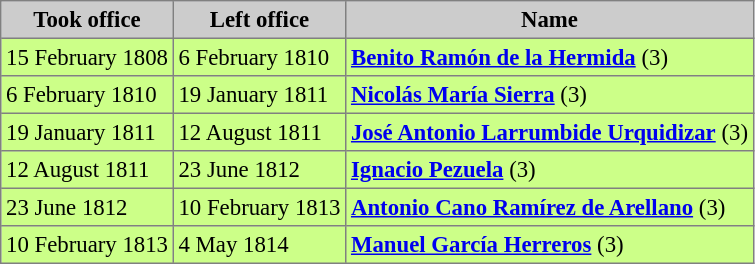<table bgcolor="#f7f8ff" cellpadding="3" cellspacing="0" border="1" style="font-size: 95%; border: gray solid 1px; border-collapse: collapse;">
<tr bgcolor="#CCCCCC">
<th align="center">Took office</th>
<th align="center">Left office</th>
<th align="center">Name</th>
</tr>
<tr bgcolor="#ccff88">
<td>15 February 1808</td>
<td>6 February 1810</td>
<td><strong><a href='#'>Benito Ramón de la Hermida</a></strong> (3)</td>
</tr>
<tr bgcolor="#ccff88">
<td>6 February 1810</td>
<td>19 January 1811</td>
<td><strong><a href='#'>Nicolás María Sierra</a></strong> (3)</td>
</tr>
<tr bgcolor="#ccff88">
<td>19 January 1811</td>
<td>12 August 1811</td>
<td><strong><a href='#'>José Antonio Larrumbide Urquidizar</a></strong> (3)</td>
</tr>
<tr bgcolor="#ccff88">
<td>12 August 1811</td>
<td>23 June 1812</td>
<td><strong><a href='#'>Ignacio Pezuela</a></strong> (3)</td>
</tr>
<tr bgcolor="#ccff88">
<td>23 June 1812</td>
<td>10 February 1813</td>
<td><strong><a href='#'>Antonio Cano Ramírez de Arellano</a></strong> (3)</td>
</tr>
<tr bgcolor="#ccff88">
<td>10 February 1813</td>
<td>4 May 1814</td>
<td><strong><a href='#'>Manuel García Herreros</a></strong> (3)</td>
</tr>
</table>
